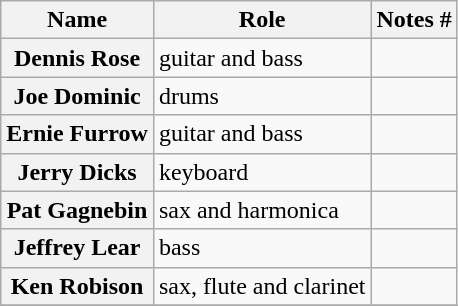<table class="wikitable plainrowheaders sortable">
<tr>
<th scope="col">Name</th>
<th scope="col">Role</th>
<th scope="col" class="unsortable">Notes #</th>
</tr>
<tr>
<th scope="row">Dennis Rose</th>
<td>guitar and bass</td>
<td></td>
</tr>
<tr>
<th scope="row">Joe Dominic</th>
<td>drums</td>
<td></td>
</tr>
<tr>
<th scope="row">Ernie Furrow</th>
<td>guitar and bass</td>
<td></td>
</tr>
<tr>
<th scope="row">Jerry Dicks</th>
<td>keyboard</td>
<td></td>
</tr>
<tr>
<th scope="row">Pat Gagnebin</th>
<td>sax and harmonica</td>
<td></td>
</tr>
<tr>
<th scope="row">Jeffrey Lear</th>
<td>bass</td>
<td></td>
</tr>
<tr>
<th scope="row">Ken Robison</th>
<td>sax, flute and clarinet</td>
<td></td>
</tr>
<tr>
</tr>
</table>
